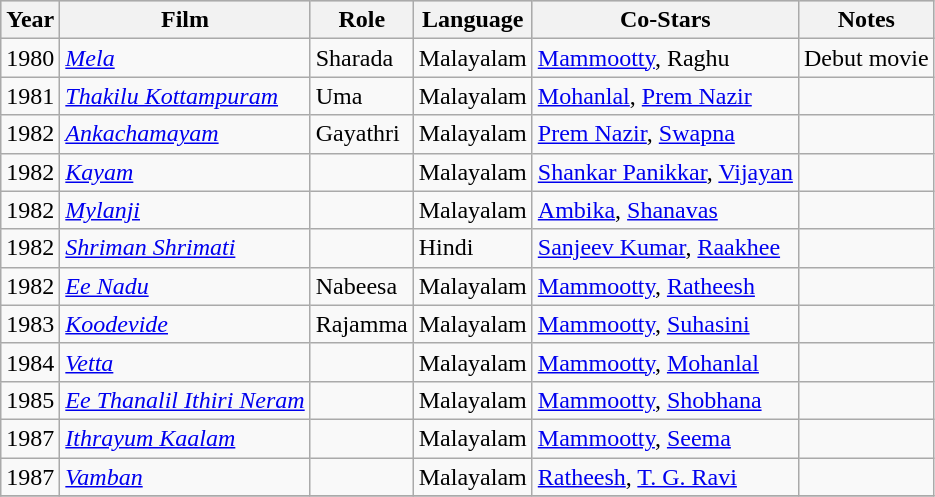<table class="wikitable sortable" class="wikitable">
<tr style="background:#ccc; text-align:center;">
<th>Year</th>
<th>Film</th>
<th>Role</th>
<th>Language</th>
<th>Co-Stars</th>
<th>Notes</th>
</tr>
<tr>
<td>1980</td>
<td><em><a href='#'>Mela</a></em></td>
<td>Sharada</td>
<td>Malayalam</td>
<td><a href='#'>Mammootty</a>, Raghu</td>
<td>Debut movie</td>
</tr>
<tr>
<td>1981</td>
<td><em><a href='#'>Thakilu Kottampuram</a></em></td>
<td>Uma</td>
<td>Malayalam</td>
<td><a href='#'>Mohanlal</a>, <a href='#'>Prem Nazir</a></td>
<td></td>
</tr>
<tr>
<td>1982</td>
<td><em><a href='#'>Ankachamayam</a></em></td>
<td>Gayathri</td>
<td>Malayalam</td>
<td><a href='#'>Prem Nazir</a>, <a href='#'>Swapna</a></td>
<td></td>
</tr>
<tr>
<td>1982</td>
<td><em><a href='#'>Kayam</a></em></td>
<td></td>
<td>Malayalam</td>
<td><a href='#'>Shankar Panikkar</a>, <a href='#'>Vijayan</a></td>
<td></td>
</tr>
<tr>
<td>1982</td>
<td><em><a href='#'>Mylanji</a></em></td>
<td></td>
<td>Malayalam</td>
<td><a href='#'>Ambika</a>, <a href='#'>Shanavas</a></td>
<td></td>
</tr>
<tr>
<td>1982</td>
<td><em><a href='#'>Shriman Shrimati</a></em></td>
<td></td>
<td>Hindi</td>
<td><a href='#'>Sanjeev Kumar</a>, <a href='#'>Raakhee</a></td>
<td></td>
</tr>
<tr>
<td>1982</td>
<td><em><a href='#'>Ee Nadu</a></em></td>
<td>Nabeesa</td>
<td>Malayalam</td>
<td><a href='#'>Mammootty</a>, <a href='#'>Ratheesh</a></td>
<td></td>
</tr>
<tr>
<td>1983</td>
<td><em><a href='#'>Koodevide</a></em></td>
<td>Rajamma</td>
<td>Malayalam</td>
<td><a href='#'>Mammootty</a>, <a href='#'>Suhasini</a></td>
</tr>
<tr>
<td>1984</td>
<td><em><a href='#'>Vetta</a></em></td>
<td></td>
<td>Malayalam</td>
<td><a href='#'>Mammootty</a>, <a href='#'>Mohanlal</a></td>
<td></td>
</tr>
<tr>
<td>1985</td>
<td><em><a href='#'>Ee Thanalil Ithiri Neram</a></em></td>
<td></td>
<td>Malayalam</td>
<td><a href='#'>Mammootty</a>, <a href='#'>Shobhana</a></td>
<td></td>
</tr>
<tr>
<td>1987</td>
<td><em><a href='#'>Ithrayum Kaalam</a></em></td>
<td></td>
<td>Malayalam</td>
<td><a href='#'>Mammootty</a>, <a href='#'>Seema</a></td>
<td></td>
</tr>
<tr>
<td>1987</td>
<td><em><a href='#'>Vamban</a></em></td>
<td></td>
<td>Malayalam</td>
<td><a href='#'>Ratheesh</a>, <a href='#'>T. G. Ravi</a></td>
<td></td>
</tr>
<tr>
</tr>
</table>
